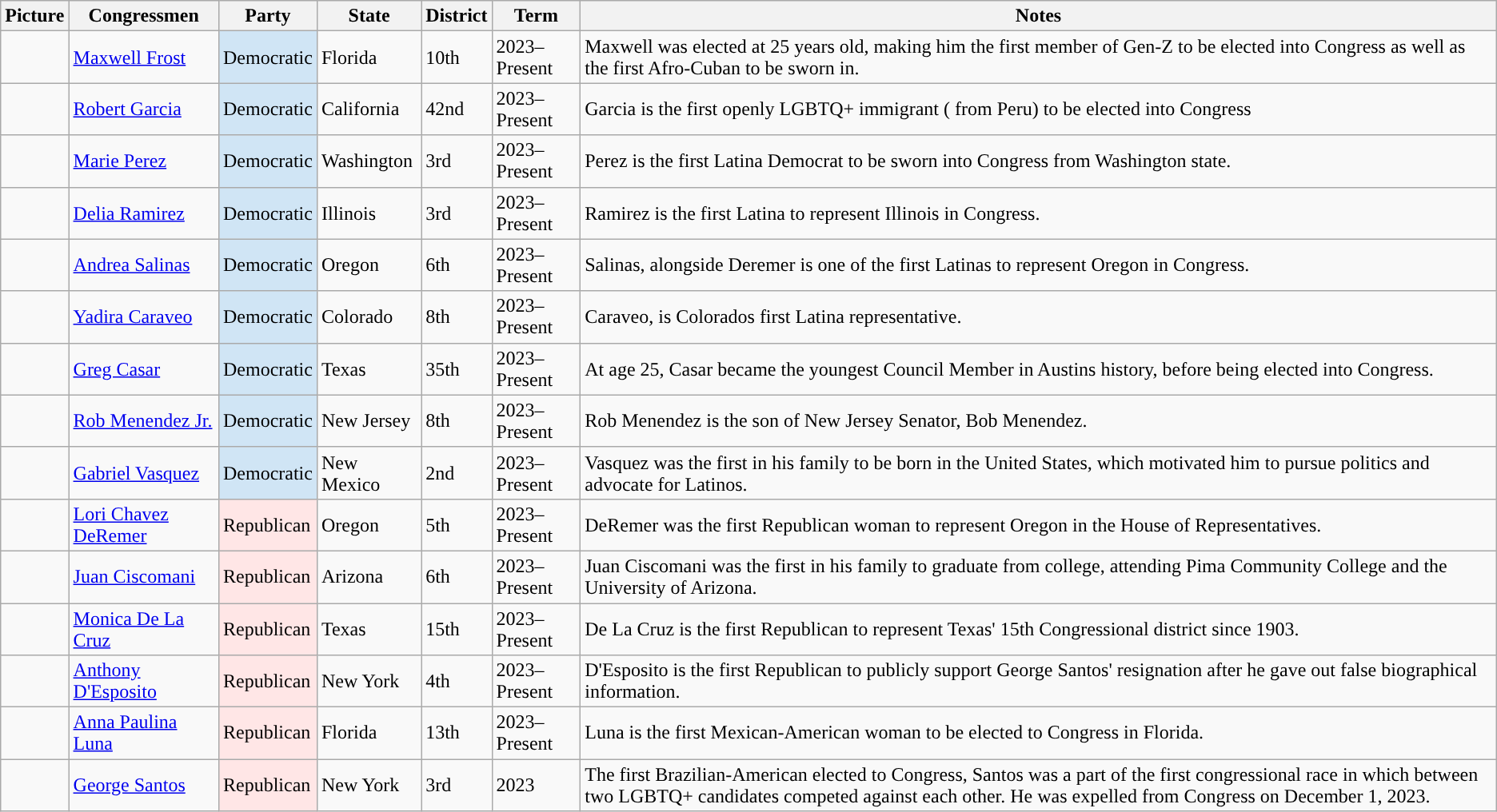<table class="wikitable">
<tr>
<th>Picture</th>
<th>Congressmen</th>
<th>Party</th>
<th>State</th>
<th>District</th>
<th>Term</th>
<th>Notes</th>
</tr>
<tr>
<td></td>
<td><a href='#'>Maxwell Frost</a></td>
<td style="background:#d0e5f5;">Democratic</td>
<td>Florida</td>
<td>10th</td>
<td>2023–Present</td>
<td>Maxwell was elected at 25 years old, making him the first member of Gen-Z to be elected into Congress as well as the first Afro-Cuban to be sworn in.</td>
</tr>
<tr>
<td></td>
<td><a href='#'>Robert Garcia</a></td>
<td style="background:#d0e5f5;">Democratic</td>
<td>California</td>
<td>42nd</td>
<td>2023–Present</td>
<td>Garcia is the first openly LGBTQ+ immigrant ( from Peru) to be elected into Congress </td>
</tr>
<tr>
<td></td>
<td><a href='#'>Marie Perez</a></td>
<td style="background:#d0e5f5;">Democratic</td>
<td>Washington</td>
<td>3rd</td>
<td>2023–Present</td>
<td>Perez is the first Latina Democrat to be sworn into Congress from Washington state.</td>
</tr>
<tr>
<td></td>
<td><a href='#'>Delia Ramirez</a></td>
<td style="background:#d0e5f5;">Democratic</td>
<td>Illinois</td>
<td>3rd</td>
<td>2023–Present</td>
<td>Ramirez is the first Latina to represent Illinois in Congress.</td>
</tr>
<tr>
<td></td>
<td><a href='#'>Andrea Salinas</a></td>
<td style="background:#d0e5f5;">Democratic</td>
<td>Oregon</td>
<td>6th</td>
<td>2023–Present</td>
<td>Salinas, alongside Deremer is one of the first Latinas to represent Oregon in Congress.</td>
</tr>
<tr>
<td></td>
<td><a href='#'>Yadira Caraveo</a></td>
<td style="background:#d0e5f5;">Democratic</td>
<td>Colorado</td>
<td>8th</td>
<td>2023–Present</td>
<td>Caraveo, is Colorados first Latina representative.</td>
</tr>
<tr>
<td></td>
<td><a href='#'>Greg Casar</a></td>
<td style="background:#d0e5f5;">Democratic</td>
<td>Texas</td>
<td>35th</td>
<td>2023–Present</td>
<td>At age 25, Casar became the youngest Council Member in Austins history, before being elected into  Congress.</td>
</tr>
<tr>
<td></td>
<td><a href='#'>Rob Menendez Jr.</a></td>
<td style="background:#d0e5f5;">Democratic</td>
<td>New Jersey</td>
<td>8th</td>
<td>2023–Present</td>
<td>Rob Menendez is the son of New Jersey Senator, Bob Menendez.</td>
</tr>
<tr>
<td></td>
<td><a href='#'>Gabriel Vasquez</a></td>
<td style="background:#d0e5f5;">Democratic</td>
<td>New Mexico</td>
<td>2nd</td>
<td>2023–Present</td>
<td>Vasquez was the first in his family to be born in the United States, which motivated him to pursue politics and advocate for Latinos.</td>
</tr>
<tr>
<td></td>
<td><a href='#'>Lori Chavez DeRemer</a></td>
<td style="background:#FFE6E6;">Republican</td>
<td>Oregon</td>
<td>5th</td>
<td>2023–Present</td>
<td>DeRemer was the first Republican woman to represent Oregon in the House of Representatives.</td>
</tr>
<tr>
<td></td>
<td><a href='#'>Juan Ciscomani</a></td>
<td style="background:#FFE6E6;">Republican</td>
<td>Arizona</td>
<td>6th</td>
<td>2023–Present</td>
<td>Juan Ciscomani was the first in his family to graduate from college, attending Pima Community College and the University of Arizona.</td>
</tr>
<tr>
<td></td>
<td><a href='#'>Monica De La Cruz</a></td>
<td style="background:#FFE6E6;">Republican</td>
<td>Texas</td>
<td>15th</td>
<td>2023–Present</td>
<td>De La Cruz is the first Republican to represent Texas' 15th Congressional district since 1903.</td>
</tr>
<tr>
<td></td>
<td><a href='#'>Anthony D'Esposito</a></td>
<td style="background:#FFE6E6;">Republican</td>
<td>New York</td>
<td>4th</td>
<td>2023–Present</td>
<td>D'Esposito is the first Republican to publicly support George Santos' resignation after he gave out false biographical information.</td>
</tr>
<tr>
<td></td>
<td><a href='#'>Anna Paulina Luna</a></td>
<td style="background:#FFE6E6;">Republican</td>
<td>Florida</td>
<td>13th</td>
<td>2023–Present</td>
<td>Luna is the first Mexican-American woman to be elected to Congress in Florida.</td>
</tr>
<tr>
<td></td>
<td><a href='#'>George Santos</a></td>
<td style="background:#FFE6E6;">Republican</td>
<td>New York</td>
<td>3rd</td>
<td>2023</td>
<td>The first Brazilian-American elected to Congress, Santos was a part of the first congressional race in which between two LGBTQ+ candidates competed against each other. He was expelled from Congress on December 1, 2023.</td>
</tr>
</table>
